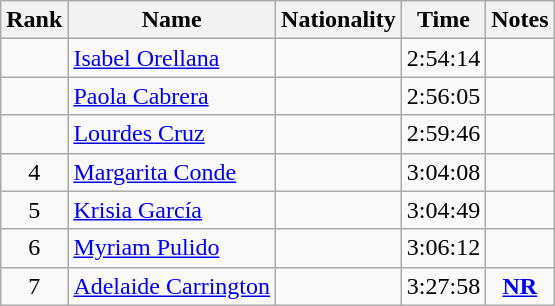<table class="wikitable sortable" style="text-align:center">
<tr>
<th>Rank</th>
<th>Name</th>
<th>Nationality</th>
<th>Time</th>
<th>Notes</th>
</tr>
<tr>
<td></td>
<td align=left><a href='#'>Isabel Orellana</a></td>
<td align=left></td>
<td>2:54:14</td>
<td></td>
</tr>
<tr>
<td></td>
<td align=left><a href='#'>Paola Cabrera</a></td>
<td align=left></td>
<td>2:56:05</td>
<td></td>
</tr>
<tr>
<td></td>
<td align=left><a href='#'>Lourdes Cruz</a></td>
<td align=left></td>
<td>2:59:46</td>
<td></td>
</tr>
<tr>
<td>4</td>
<td align=left><a href='#'>Margarita Conde</a></td>
<td align=left></td>
<td>3:04:08</td>
<td></td>
</tr>
<tr>
<td>5</td>
<td align=left><a href='#'>Krisia García</a></td>
<td align=left></td>
<td>3:04:49</td>
<td></td>
</tr>
<tr>
<td>6</td>
<td align=left><a href='#'>Myriam Pulido</a></td>
<td align=left></td>
<td>3:06:12</td>
<td></td>
</tr>
<tr>
<td>7</td>
<td align=left><a href='#'>Adelaide Carrington</a></td>
<td align=left></td>
<td>3:27:58</td>
<td><strong><a href='#'>NR</a></strong></td>
</tr>
</table>
